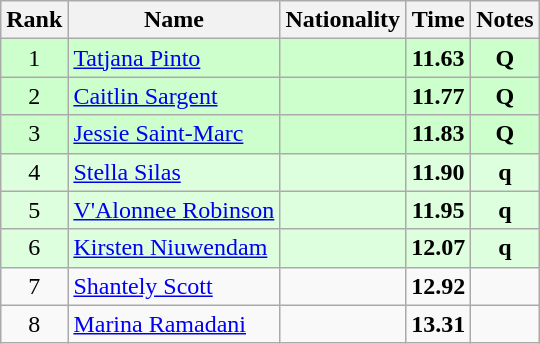<table class="wikitable sortable" style="text-align:center">
<tr>
<th>Rank</th>
<th>Name</th>
<th>Nationality</th>
<th>Time</th>
<th>Notes</th>
</tr>
<tr bgcolor=ccffcc>
<td>1</td>
<td align=left><a href='#'>Tatjana Pinto</a></td>
<td align=left></td>
<td><strong>11.63</strong></td>
<td><strong>Q</strong></td>
</tr>
<tr bgcolor=ccffcc>
<td>2</td>
<td align=left><a href='#'>Caitlin Sargent</a></td>
<td align=left></td>
<td><strong>11.77</strong></td>
<td><strong>Q</strong></td>
</tr>
<tr bgcolor=ccffcc>
<td>3</td>
<td align=left><a href='#'>Jessie Saint-Marc</a></td>
<td align=left></td>
<td><strong>11.83</strong></td>
<td><strong>Q</strong></td>
</tr>
<tr bgcolor=ddffdd>
<td>4</td>
<td align=left><a href='#'>Stella Silas</a></td>
<td align=left></td>
<td><strong>11.90</strong></td>
<td><strong>q</strong></td>
</tr>
<tr bgcolor=ddffdd>
<td>5</td>
<td align=left><a href='#'>V'Alonnee Robinson</a></td>
<td align=left></td>
<td><strong>11.95</strong></td>
<td><strong>q</strong></td>
</tr>
<tr bgcolor=ddffdd>
<td>6</td>
<td align=left><a href='#'>Kirsten Niuwendam</a></td>
<td align=left></td>
<td><strong>12.07</strong></td>
<td><strong>q</strong></td>
</tr>
<tr>
<td>7</td>
<td align=left><a href='#'>Shantely Scott</a></td>
<td align=left></td>
<td><strong>12.92</strong></td>
<td></td>
</tr>
<tr>
<td>8</td>
<td align=left><a href='#'>Marina Ramadani</a></td>
<td align=left></td>
<td><strong>13.31</strong></td>
<td></td>
</tr>
</table>
